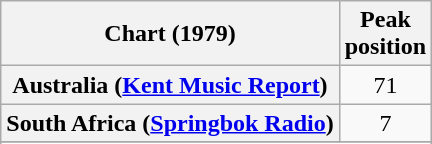<table class="wikitable sortable plainrowheaders" style="text-align:center">
<tr>
<th scope="col">Chart (1979)</th>
<th scope="col">Peak<br>position</th>
</tr>
<tr>
<th scope="row">Australia (<a href='#'>Kent Music Report</a>)</th>
<td>71</td>
</tr>
<tr>
<th scope="row">South Africa (<a href='#'>Springbok Radio</a>)</th>
<td>7</td>
</tr>
<tr>
</tr>
<tr>
</tr>
</table>
